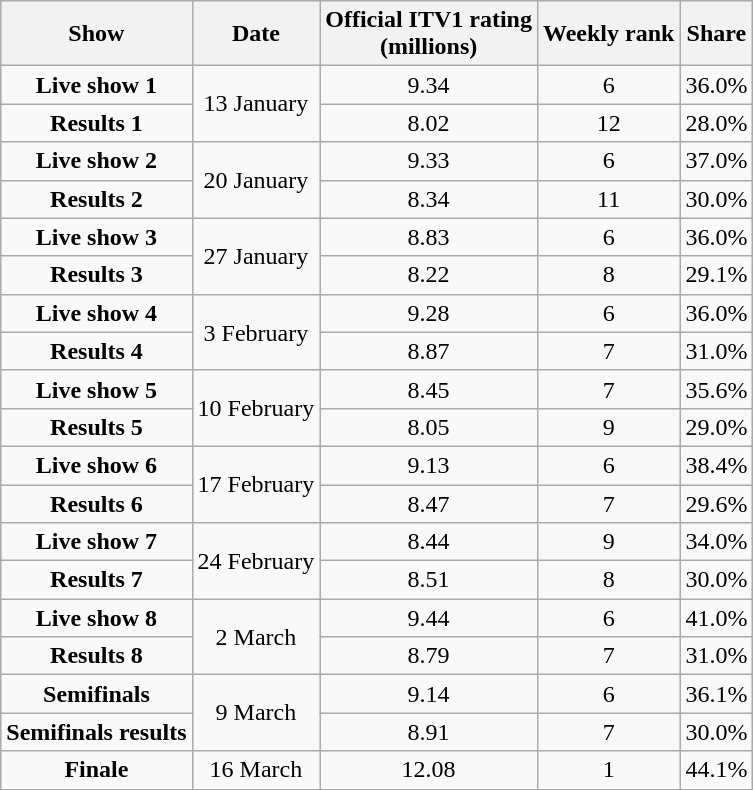<table class="wikitable sortable" style="text-align:center">
<tr>
<th>Show</th>
<th>Date</th>
<th>Official ITV1 rating<br>(millions)</th>
<th>Weekly rank</th>
<th>Share</th>
</tr>
<tr>
<td><strong>Live show 1</strong></td>
<td rowspan="2">13 January</td>
<td>9.34</td>
<td>6</td>
<td>36.0%</td>
</tr>
<tr>
<td><strong>Results 1</strong></td>
<td>8.02</td>
<td>12</td>
<td>28.0%</td>
</tr>
<tr>
<td><strong>Live show 2</strong></td>
<td rowspan="2">20 January</td>
<td>9.33</td>
<td>6</td>
<td>37.0%</td>
</tr>
<tr>
<td><strong>Results 2</strong></td>
<td>8.34</td>
<td>11</td>
<td>30.0%</td>
</tr>
<tr>
<td><strong>Live show 3</strong></td>
<td rowspan="2">27 January</td>
<td>8.83</td>
<td>6</td>
<td>36.0%</td>
</tr>
<tr>
<td><strong>Results 3</strong></td>
<td>8.22</td>
<td>8</td>
<td>29.1%</td>
</tr>
<tr>
<td><strong>Live show 4</strong></td>
<td rowspan="2">3 February</td>
<td>9.28</td>
<td>6</td>
<td>36.0%</td>
</tr>
<tr>
<td><strong>Results 4</strong></td>
<td>8.87</td>
<td>7</td>
<td>31.0%</td>
</tr>
<tr>
<td><strong>Live show 5</strong></td>
<td rowspan="2">10 February</td>
<td>8.45</td>
<td>7</td>
<td>35.6%</td>
</tr>
<tr>
<td><strong>Results 5</strong></td>
<td>8.05</td>
<td>9</td>
<td>29.0%</td>
</tr>
<tr>
<td><strong>Live show 6</strong></td>
<td rowspan="2">17 February</td>
<td>9.13</td>
<td>6</td>
<td>38.4%</td>
</tr>
<tr>
<td><strong>Results 6</strong></td>
<td>8.47</td>
<td>7</td>
<td>29.6%</td>
</tr>
<tr>
<td><strong>Live show 7</strong></td>
<td rowspan="2">24 February</td>
<td>8.44</td>
<td>9</td>
<td>34.0%</td>
</tr>
<tr>
<td><strong>Results 7</strong></td>
<td>8.51</td>
<td>8</td>
<td>30.0%</td>
</tr>
<tr>
<td><strong>Live show 8</strong></td>
<td rowspan="2">2 March</td>
<td>9.44</td>
<td>6</td>
<td>41.0%</td>
</tr>
<tr>
<td><strong>Results 8</strong></td>
<td>8.79</td>
<td>7</td>
<td>31.0%</td>
</tr>
<tr>
<td><strong>Semifinals</strong></td>
<td rowspan="2">9 March</td>
<td>9.14</td>
<td>6</td>
<td>36.1%</td>
</tr>
<tr>
<td><strong>Semifinals results</strong></td>
<td>8.91</td>
<td>7</td>
<td>30.0%</td>
</tr>
<tr>
<td><strong>Finale</strong></td>
<td>16 March</td>
<td>12.08</td>
<td>1</td>
<td>44.1%</td>
</tr>
</table>
